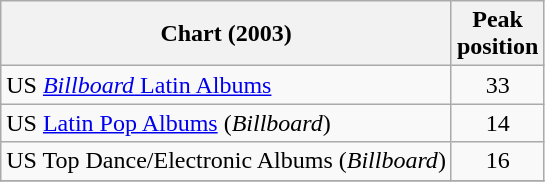<table class="wikitable">
<tr>
<th align="left">Chart (2003)</th>
<th align="left">Peak<br>position</th>
</tr>
<tr>
<td align="left">US <a href='#'><em>Billboard</em> Latin Albums</a></td>
<td style="text-align:center;">33</td>
</tr>
<tr>
<td align="left">US <a href='#'>Latin Pop Albums</a> (<em>Billboard</em>)</td>
<td align="center">14</td>
</tr>
<tr>
<td align="left">US Top Dance/Electronic Albums (<em>Billboard</em>)</td>
<td style="text-align:center;">16</td>
</tr>
<tr>
</tr>
</table>
